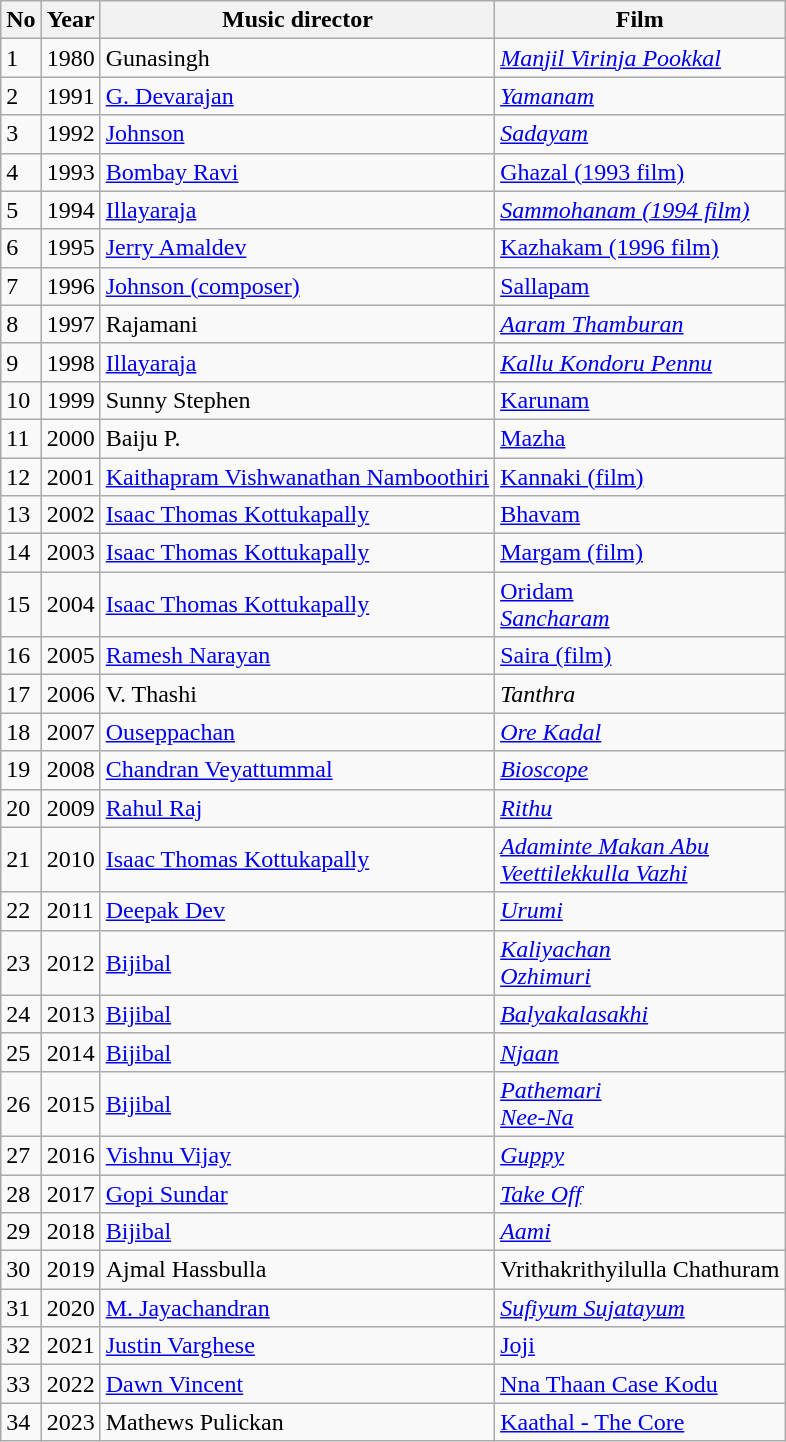<table class="wikitable sortable">
<tr>
<th>No</th>
<th>Year</th>
<th>Music director</th>
<th>Film</th>
</tr>
<tr>
<td>1</td>
<td>1980</td>
<td>Gunasingh</td>
<td><em><a href='#'>Manjil Virinja Pookkal</a></em></td>
</tr>
<tr>
<td>2</td>
<td>1991</td>
<td><a href='#'>G. Devarajan</a></td>
<td><em><a href='#'>Yamanam</a></em></td>
</tr>
<tr>
<td>3</td>
<td>1992</td>
<td><a href='#'>Johnson</a></td>
<td><em><a href='#'>Sadayam</a></em></td>
</tr>
<tr>
<td>4</td>
<td>1993</td>
<td><a href='#'>Bombay Ravi</a></td>
<td><a href='#'>Ghazal (1993 film)</a></td>
</tr>
<tr>
<td>5</td>
<td>1994</td>
<td><a href='#'>Illayaraja</a></td>
<td><em><a href='#'>Sammohanam (1994 film)</a></em></td>
</tr>
<tr>
<td>6</td>
<td>1995</td>
<td><a href='#'>Jerry Amaldev</a></td>
<td><a href='#'>Kazhakam (1996 film)</a></td>
</tr>
<tr>
<td>7</td>
<td>1996</td>
<td><a href='#'>Johnson (composer)</a></td>
<td><a href='#'>Sallapam</a></td>
</tr>
<tr>
<td>8</td>
<td>1997</td>
<td>Rajamani</td>
<td><em><a href='#'>Aaram Thamburan</a></em></td>
</tr>
<tr>
<td>9</td>
<td>1998</td>
<td><a href='#'>Illayaraja</a></td>
<td><em><a href='#'>Kallu Kondoru Pennu</a></em></td>
</tr>
<tr>
<td>10</td>
<td>1999</td>
<td>Sunny Stephen</td>
<td><a href='#'>Karunam</a></td>
</tr>
<tr>
<td>11</td>
<td>2000</td>
<td>Baiju P.</td>
<td><a href='#'>Mazha</a></td>
</tr>
<tr>
<td>12</td>
<td>2001</td>
<td><a href='#'>Kaithapram Vishwanathan Namboothiri</a></td>
<td><a href='#'>Kannaki (film)</a></td>
</tr>
<tr>
<td>13</td>
<td>2002</td>
<td><a href='#'>Isaac Thomas Kottukapally</a></td>
<td><a href='#'>Bhavam</a></td>
</tr>
<tr>
<td>14</td>
<td>2003</td>
<td><a href='#'>Isaac Thomas Kottukapally</a></td>
<td><a href='#'>Margam (film)</a></td>
</tr>
<tr>
<td>15</td>
<td>2004</td>
<td><a href='#'>Isaac Thomas Kottukapally</a></td>
<td><a href='#'>Oridam</a><br><em><a href='#'>Sancharam</a></em></td>
</tr>
<tr>
<td>16</td>
<td>2005</td>
<td><a href='#'>Ramesh Narayan</a></td>
<td><a href='#'>Saira (film)</a></td>
</tr>
<tr>
<td>17</td>
<td>2006</td>
<td>V. Thashi</td>
<td><em>Tanthra</em></td>
</tr>
<tr>
<td>18</td>
<td>2007</td>
<td><a href='#'>Ouseppachan</a></td>
<td><em><a href='#'>Ore Kadal</a></em></td>
</tr>
<tr>
<td>19</td>
<td>2008</td>
<td><a href='#'>Chandran Veyattummal</a></td>
<td><em><a href='#'>Bioscope</a></em></td>
</tr>
<tr>
<td>20</td>
<td>2009</td>
<td><a href='#'>Rahul Raj</a></td>
<td><em><a href='#'>Rithu</a></em></td>
</tr>
<tr>
<td>21</td>
<td>2010</td>
<td><a href='#'>Isaac Thomas Kottukapally</a></td>
<td><em><a href='#'>Adaminte Makan Abu</a></em><br><em><a href='#'>Veettilekkulla Vazhi</a></em></td>
</tr>
<tr>
<td>22</td>
<td>2011</td>
<td><a href='#'>Deepak Dev</a></td>
<td><em><a href='#'>Urumi</a></em></td>
</tr>
<tr>
<td>23</td>
<td>2012</td>
<td><a href='#'>Bijibal</a></td>
<td><em><a href='#'>Kaliyachan</a></em><br><em><a href='#'>Ozhimuri</a></em></td>
</tr>
<tr>
<td>24</td>
<td>2013</td>
<td><a href='#'>Bijibal</a></td>
<td><em><a href='#'>Balyakalasakhi</a></em></td>
</tr>
<tr>
<td>25</td>
<td>2014</td>
<td><a href='#'>Bijibal</a></td>
<td><em><a href='#'>Njaan</a></em></td>
</tr>
<tr>
<td>26</td>
<td>2015</td>
<td><a href='#'>Bijibal</a></td>
<td><em><a href='#'>Pathemari</a></em><br><em><a href='#'>Nee-Na</a></em></td>
</tr>
<tr>
<td>27</td>
<td>2016</td>
<td><a href='#'>Vishnu Vijay</a></td>
<td><em><a href='#'>Guppy</a></em></td>
</tr>
<tr>
<td>28</td>
<td>2017</td>
<td><a href='#'>Gopi Sundar</a></td>
<td><em><a href='#'>Take Off</a></em></td>
</tr>
<tr>
<td>29</td>
<td>2018</td>
<td><a href='#'>Bijibal</a></td>
<td><em><a href='#'>Aami</a></em></td>
</tr>
<tr>
<td>30</td>
<td>2019</td>
<td>Ajmal Hassbulla</td>
<td>Vrithakrithyilulla Chathuram</td>
</tr>
<tr>
<td>31</td>
<td>2020</td>
<td><a href='#'>M. Jayachandran</a></td>
<td><em><a href='#'>Sufiyum Sujatayum</a></em></td>
</tr>
<tr>
<td>32</td>
<td>2021</td>
<td><a href='#'>Justin Varghese</a></td>
<td><a href='#'>Joji</a></td>
</tr>
<tr>
<td>33</td>
<td>2022</td>
<td><a href='#'>Dawn Vincent</a></td>
<td><a href='#'>Nna Thaan Case Kodu</a></td>
</tr>
<tr>
<td>34</td>
<td>2023</td>
<td>Mathews Pulickan</td>
<td><a href='#'>Kaathal - The Core</a></td>
</tr>
</table>
